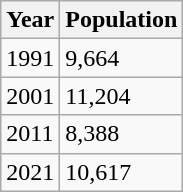<table class=wikitable>
<tr>
<th>Year</th>
<th>Population</th>
</tr>
<tr>
<td>1991</td>
<td>9,664</td>
</tr>
<tr>
<td>2001</td>
<td>11,204</td>
</tr>
<tr>
<td>2011</td>
<td>8,388</td>
</tr>
<tr>
<td>2021</td>
<td>10,617</td>
</tr>
</table>
